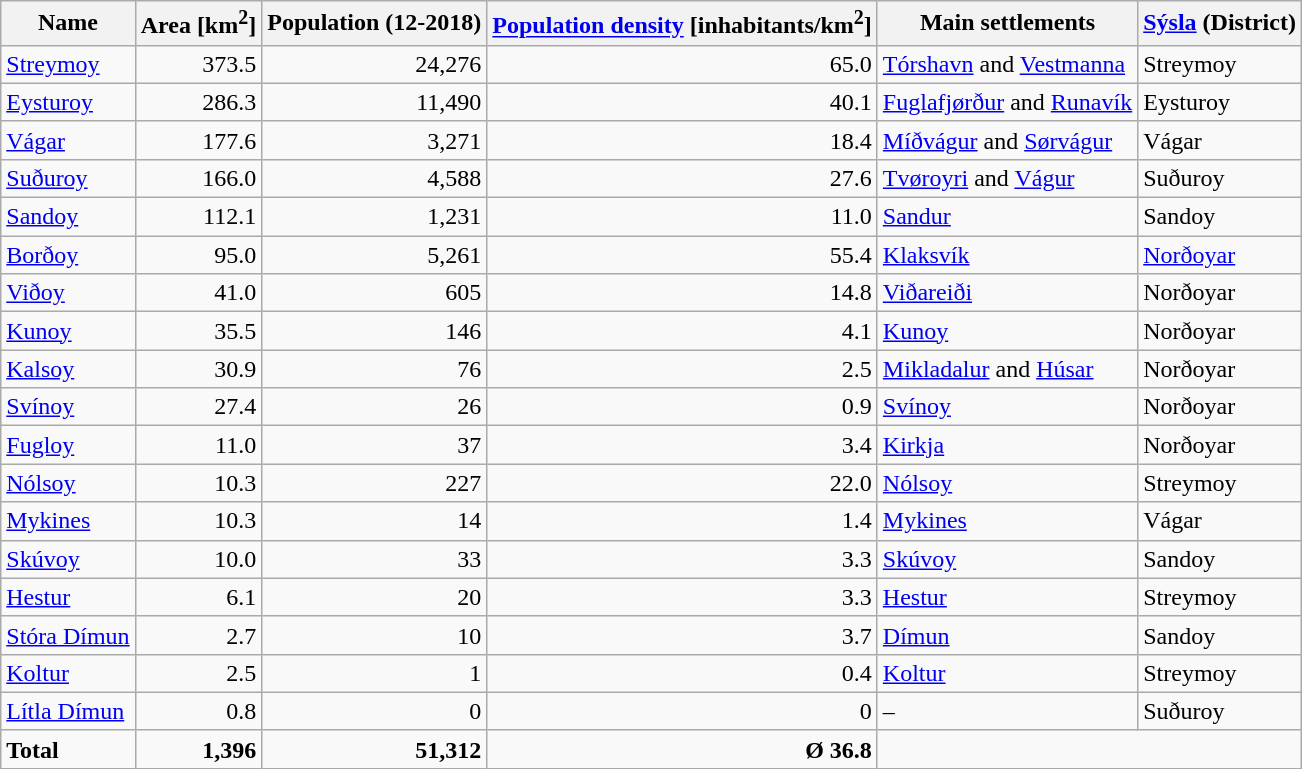<table class="wikitable sortable">
<tr>
<th>Name</th>
<th>Area [km<sup>2</sup>]</th>
<th>Population (12-2018)</th>
<th><a href='#'>Population density</a> [inhabitants/km<sup>2</sup>]</th>
<th>Main settlements</th>
<th><a href='#'>Sýsla</a> (District)</th>
</tr>
<tr>
<td><a href='#'>Streymoy</a></td>
<td align="right">373.5</td>
<td align="right">24,276</td>
<td align="right">65.0</td>
<td><a href='#'>Tórshavn</a> and <a href='#'>Vestmanna</a></td>
<td>Streymoy</td>
</tr>
<tr>
<td><a href='#'>Eysturoy</a></td>
<td align="right">286.3</td>
<td align="right">11,490</td>
<td align="right">40.1</td>
<td><a href='#'>Fuglafjørður</a> and <a href='#'>Runavík</a></td>
<td>Eysturoy</td>
</tr>
<tr>
<td><a href='#'>Vágar</a></td>
<td align="right">177.6</td>
<td align="right">3,271</td>
<td align="right">18.4</td>
<td><a href='#'>Míðvágur</a> and <a href='#'>Sørvágur</a></td>
<td>Vágar</td>
</tr>
<tr>
<td><a href='#'>Suðuroy</a></td>
<td align="right">166.0</td>
<td align="right">4,588</td>
<td align="right">27.6</td>
<td><a href='#'>Tvøroyri</a> and <a href='#'>Vágur</a></td>
<td>Suðuroy</td>
</tr>
<tr>
<td><a href='#'>Sandoy</a></td>
<td align="right">112.1</td>
<td align="right">1,231</td>
<td align="right">11.0</td>
<td><a href='#'>Sandur</a></td>
<td>Sandoy</td>
</tr>
<tr>
<td><a href='#'>Borðoy</a></td>
<td align="right">95.0</td>
<td align="right">5,261</td>
<td align="right">55.4</td>
<td><a href='#'>Klaksvík</a></td>
<td><a href='#'>Norðoyar</a></td>
</tr>
<tr>
<td><a href='#'>Viðoy</a></td>
<td align="right">41.0</td>
<td align="right">605</td>
<td align="right">14.8</td>
<td><a href='#'>Viðareiði</a></td>
<td>Norðoyar</td>
</tr>
<tr>
<td><a href='#'>Kunoy</a></td>
<td align="right">35.5</td>
<td align="right">146</td>
<td align="right">4.1</td>
<td><a href='#'>Kunoy</a></td>
<td>Norðoyar</td>
</tr>
<tr>
<td><a href='#'>Kalsoy</a></td>
<td align="right">30.9</td>
<td align="right">76</td>
<td align="right">2.5</td>
<td><a href='#'>Mikladalur</a> and <a href='#'>Húsar</a></td>
<td>Norðoyar</td>
</tr>
<tr>
<td><a href='#'>Svínoy</a></td>
<td align="right">27.4</td>
<td align="right">26</td>
<td align="right">0.9</td>
<td><a href='#'>Svínoy</a></td>
<td>Norðoyar</td>
</tr>
<tr>
<td><a href='#'>Fugloy</a></td>
<td align="right">11.0</td>
<td align="right">37</td>
<td align="right">3.4</td>
<td><a href='#'>Kirkja</a></td>
<td>Norðoyar</td>
</tr>
<tr>
<td><a href='#'>Nólsoy</a></td>
<td align="right">10.3</td>
<td align="right">227</td>
<td align="right">22.0</td>
<td><a href='#'>Nólsoy</a></td>
<td>Streymoy</td>
</tr>
<tr>
<td><a href='#'>Mykines</a></td>
<td align="right">10.3</td>
<td align="right">14</td>
<td align="right">1.4</td>
<td><a href='#'>Mykines</a></td>
<td>Vágar</td>
</tr>
<tr>
<td><a href='#'>Skúvoy</a></td>
<td align="right">10.0</td>
<td align="right">33</td>
<td align="right">3.3</td>
<td><a href='#'>Skúvoy</a></td>
<td>Sandoy</td>
</tr>
<tr>
<td><a href='#'>Hestur</a></td>
<td align="right">6.1</td>
<td align="right">20</td>
<td align="right">3.3</td>
<td><a href='#'>Hestur</a></td>
<td>Streymoy</td>
</tr>
<tr>
<td><a href='#'>Stóra Dímun</a></td>
<td align="right">2.7</td>
<td align="right">10</td>
<td align="right">3.7</td>
<td><a href='#'>Dímun</a></td>
<td>Sandoy</td>
</tr>
<tr>
<td><a href='#'>Koltur</a></td>
<td align="right">2.5</td>
<td align="right">1</td>
<td align="right">0.4</td>
<td><a href='#'>Koltur</a></td>
<td>Streymoy</td>
</tr>
<tr>
<td><a href='#'>Lítla Dímun</a></td>
<td align="right">0.8</td>
<td align="right">0</td>
<td align="right">0</td>
<td>–</td>
<td>Suðuroy</td>
</tr>
<tr>
<td><strong>Total</strong></td>
<td align="right"><strong>1,396</strong></td>
<td align="right"><strong>51,312</strong></td>
<td align="right"><strong>Ø 36.8</strong></td>
</tr>
<tr>
</tr>
<tr>
</tr>
</table>
